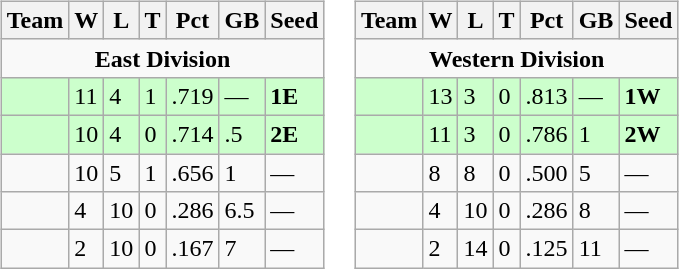<table>
<tr>
<td><br><table class="wikitable">
<tr>
<th>Team</th>
<th>W</th>
<th>L</th>
<th>T</th>
<th>Pct</th>
<th>GB</th>
<th>Seed</th>
</tr>
<tr>
<td colspan="7" align="center"><strong>East Division</strong></td>
</tr>
<tr bgcolor=ccffcc>
<td></td>
<td>11</td>
<td>4</td>
<td>1</td>
<td>.719</td>
<td>—</td>
<td><strong>1E</strong></td>
</tr>
<tr bgcolor=ccffcc>
<td></td>
<td>10</td>
<td>4</td>
<td>0</td>
<td>.714</td>
<td>.5</td>
<td><strong>2E</strong></td>
</tr>
<tr>
<td></td>
<td>10</td>
<td>5</td>
<td>1</td>
<td>.656</td>
<td>1</td>
<td>—</td>
</tr>
<tr>
<td></td>
<td>4</td>
<td>10</td>
<td>0</td>
<td>.286</td>
<td>6.5</td>
<td>—</td>
</tr>
<tr>
<td></td>
<td>2</td>
<td>10</td>
<td>0</td>
<td>.167</td>
<td>7</td>
<td>—</td>
</tr>
</table>
</td>
<td><br><table class="wikitable">
<tr>
<th>Team</th>
<th>W</th>
<th>L</th>
<th>T</th>
<th>Pct</th>
<th>GB</th>
<th>Seed</th>
</tr>
<tr>
<td colspan="7" align="center"><strong>Western Division</strong></td>
</tr>
<tr bgcolor=ccffcc>
<td></td>
<td>13</td>
<td>3</td>
<td>0</td>
<td>.813</td>
<td>—</td>
<td><strong>1W</strong></td>
</tr>
<tr bgcolor=ccffcc>
<td></td>
<td>11</td>
<td>3</td>
<td>0</td>
<td>.786</td>
<td>1</td>
<td><strong>2W</strong></td>
</tr>
<tr>
<td></td>
<td>8</td>
<td>8</td>
<td>0</td>
<td>.500</td>
<td>5</td>
<td>—</td>
</tr>
<tr>
<td></td>
<td>4</td>
<td>10</td>
<td>0</td>
<td>.286</td>
<td>8</td>
<td>—</td>
</tr>
<tr>
<td></td>
<td>2</td>
<td>14</td>
<td>0</td>
<td>.125</td>
<td>11</td>
<td>—</td>
</tr>
</table>
</td>
</tr>
</table>
